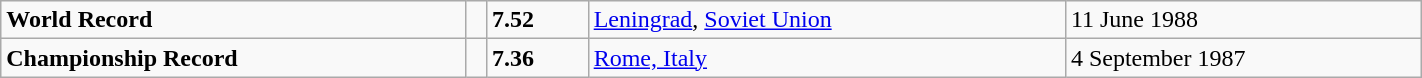<table class="wikitable" width=75%>
<tr>
<td><strong>World Record</strong></td>
<td></td>
<td><strong>7.52</strong></td>
<td><a href='#'>Leningrad</a>, <a href='#'>Soviet Union</a></td>
<td>11 June 1988</td>
</tr>
<tr>
<td><strong>Championship Record</strong></td>
<td></td>
<td><strong>7.36</strong></td>
<td><a href='#'>Rome, Italy</a></td>
<td>4 September 1987</td>
</tr>
</table>
